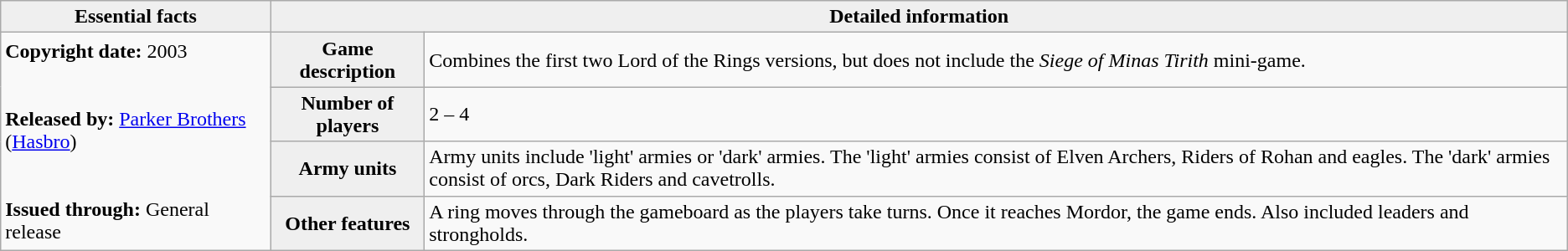<table class="wikitable">
<tr>
<th style="background:#efefef;">Essential facts</th>
<th style="background:#efefef;" colspan=2>Detailed information</th>
</tr>
<tr>
<td rowspan=4><strong>Copyright date:</strong> 2003<br><br><br> <strong>Released by:</strong> <a href='#'>Parker Brothers</a> (<a href='#'>Hasbro</a>) <br><br><br> <strong>Issued through:</strong> General release</td>
<th style="background:#efefef;">Game description</th>
<td>Combines the first two Lord of the Rings versions, but does not include the <em>Siege of Minas Tirith</em> mini-game.</td>
</tr>
<tr>
<th style="background:#efefef;">Number of players</th>
<td>2 – 4</td>
</tr>
<tr>
<th style="background:#efefef;">Army units</th>
<td>Army units include 'light' armies or 'dark' armies. The 'light' armies consist of  Elven Archers, Riders of Rohan and eagles. The 'dark' armies consist of orcs, Dark Riders and cavetrolls.</td>
</tr>
<tr>
<th style="background:#efefef;">Other features</th>
<td>A ring moves through the gameboard as the players take turns. Once it reaches Mordor, the game ends. Also included leaders and strongholds.</td>
</tr>
</table>
